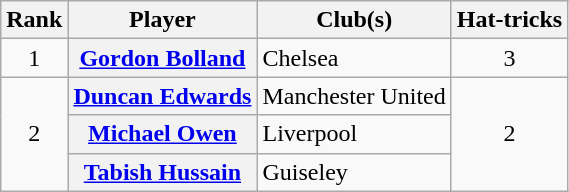<table class="wikitable plainrowheaders">
<tr>
<th scope="col">Rank</th>
<th scope="col">Player</th>
<th scope="col">Club(s)</th>
<th scope="col">Hat-tricks</th>
</tr>
<tr>
<td align="center">1</td>
<th scope="row"> <a href='#'>Gordon Bolland</a></th>
<td>Chelsea</td>
<td align="center">3</td>
</tr>
<tr>
<td rowspan="3" align="center">2</td>
<th scope="row"> <a href='#'>Duncan Edwards</a></th>
<td>Manchester United</td>
<td rowspan="3" align="center">2</td>
</tr>
<tr>
<th scope="row"> <a href='#'>Michael Owen</a></th>
<td>Liverpool</td>
</tr>
<tr>
<th scope="row"> <a href='#'>Tabish Hussain</a></th>
<td>Guiseley</td>
</tr>
</table>
